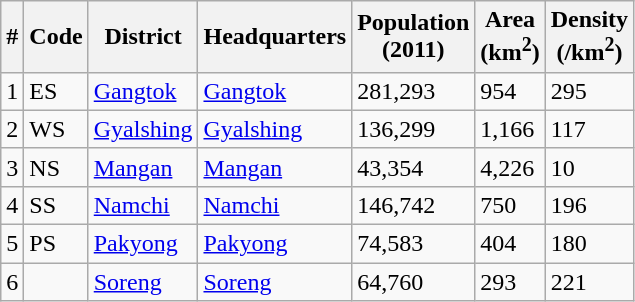<table class="wikitable sortable">
<tr>
<th>#</th>
<th>Code</th>
<th>District</th>
<th>Headquarters</th>
<th>Population <br>(2011)</th>
<th>Area <br>(km<sup>2</sup>)</th>
<th>Density <br>(/km<sup>2</sup>)</th>
</tr>
<tr>
<td>1</td>
<td>ES</td>
<td><a href='#'>Gangtok</a></td>
<td><a href='#'>Gangtok</a></td>
<td> 281,293</td>
<td> 954</td>
<td> 295</td>
</tr>
<tr>
<td>2</td>
<td>WS</td>
<td><a href='#'>Gyalshing</a></td>
<td><a href='#'>Gyalshing</a></td>
<td> 136,299</td>
<td> 1,166</td>
<td> 117</td>
</tr>
<tr>
<td>3</td>
<td>NS</td>
<td><a href='#'>Mangan</a></td>
<td><a href='#'>Mangan</a></td>
<td> 43,354</td>
<td> 4,226</td>
<td> 10</td>
</tr>
<tr>
<td>4</td>
<td>SS</td>
<td><a href='#'>Namchi</a></td>
<td><a href='#'>Namchi</a></td>
<td> 146,742</td>
<td> 750</td>
<td> 196</td>
</tr>
<tr>
<td>5</td>
<td>PS</td>
<td><a href='#'>Pakyong</a></td>
<td><a href='#'>Pakyong</a></td>
<td> 74,583</td>
<td> 404</td>
<td> 180</td>
</tr>
<tr>
<td>6</td>
<td></td>
<td><a href='#'>Soreng</a></td>
<td><a href='#'>Soreng</a></td>
<td> 64,760</td>
<td> 293</td>
<td> 221</td>
</tr>
</table>
